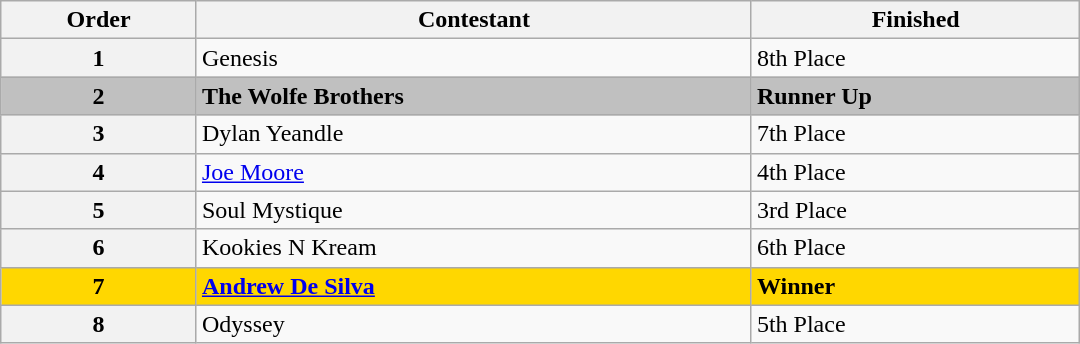<table class="wikitable" width="57%">
<tr>
<th>Order</th>
<th>Contestant</th>
<th>Finished</th>
</tr>
<tr>
<th>1</th>
<td>Genesis</td>
<td>8th Place</td>
</tr>
<tr>
<th style="background:silver;">2</th>
<td style="background:silver;"><strong>The Wolfe Brothers</strong></td>
<td style="background:silver;"><strong>Runner Up</strong></td>
</tr>
<tr>
<th>3</th>
<td>Dylan Yeandle</td>
<td>7th Place</td>
</tr>
<tr>
<th>4</th>
<td><a href='#'>Joe Moore</a></td>
<td>4th Place</td>
</tr>
<tr>
<th>5</th>
<td>Soul Mystique</td>
<td>3rd Place</td>
</tr>
<tr>
<th>6</th>
<td>Kookies N Kream</td>
<td>6th Place</td>
</tr>
<tr>
<th style="background:gold;">7</th>
<td style="background:gold;"><strong><a href='#'>Andrew De Silva</a></strong></td>
<td style="background:gold;"><strong>Winner</strong></td>
</tr>
<tr>
<th>8</th>
<td>Odyssey</td>
<td>5th Place</td>
</tr>
</table>
